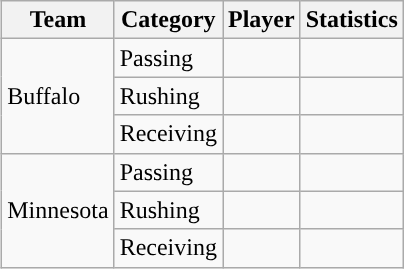<table class="wikitable" style="float: right;">
<tr>
<th>Team</th>
<th>Category</th>
<th>Player</th>
<th>Statistics</th>
</tr>
<tr>
<td rowspan=3>Buffalo</td>
<td>Passing</td>
<td></td>
<td></td>
</tr>
<tr>
<td>Rushing</td>
<td></td>
<td></td>
</tr>
<tr>
<td>Receiving</td>
<td></td>
<td></td>
</tr>
<tr>
<td rowspan=3>Minnesota</td>
<td>Passing</td>
<td></td>
<td></td>
</tr>
<tr>
<td>Rushing</td>
<td></td>
<td></td>
</tr>
<tr>
<td>Receiving</td>
<td></td>
<td></td>
</tr>
</table>
